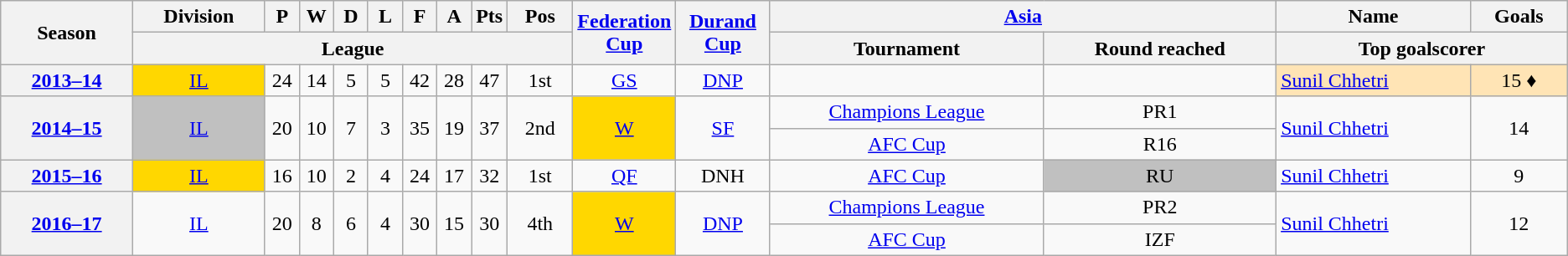<table class="wikitable sortable" style="text-align: center">
<tr>
<th scope="col" rowspan="2" scope="col">Season</th>
<th scope="col">Division</th>
<th width="20" scope="col">P</th>
<th width="20" scope="col">W</th>
<th width="20" scope="col">D</th>
<th width="20" scope="col">L</th>
<th width="20" scope="col">F</th>
<th width="20" scope="col">A</th>
<th width="20" scope="col">Pts</th>
<th scope="col">Pos</th>
<th rowspan="2" width=6% scope="col" class="unsortable"><a href='#'>Federation Cup</a></th>
<th rowspan="2" width=6% scope="col" class="unsortable"><a href='#'>Durand Cup</a></th>
<th colspan="2" scope="col"class="unsortable"><a href='#'>Asia</a></th>
<th scope="col">Name</th>
<th scope="col">Goals</th>
</tr>
<tr class="unsortable">
<th colspan="9" scope="col">League</th>
<th scope="col">Tournament</th>
<th scope="col">Round reached</th>
<th colspan="2" scope="col">Top goalscorer</th>
</tr>
<tr>
<th scope="row"><a href='#'>2013–14</a></th>
<td bgcolor=gold><a href='#'>IL</a></td>
<td>24</td>
<td>14</td>
<td>5</td>
<td>5</td>
<td>42</td>
<td>28</td>
<td>47</td>
<td>1st</td>
<td><a href='#'>GS</a></td>
<td><a href='#'>DNP</a></td>
<td></td>
<td></td>
<td align="left" bgcolor=#FFE4B5> <a href='#'>Sunil Chhetri</a></td>
<td bgcolor=#FFE4B5>15 ♦</td>
</tr>
<tr>
<th rowspan=2 scope="row"><a href='#'>2014–15</a></th>
<td rowspan=2 bgcolor=silver><a href='#'>IL</a></td>
<td rowspan=2>20</td>
<td rowspan=2>10</td>
<td rowspan=2>7</td>
<td rowspan=2>3</td>
<td rowspan=2>35</td>
<td rowspan=2>19</td>
<td rowspan=2>37</td>
<td rowspan=2>2nd</td>
<td rowspan=2 bgcolor=gold><a href='#'>W</a></td>
<td rowspan=2><a href='#'>SF</a></td>
<td><a href='#'>Champions League</a></td>
<td>PR1</td>
<td rowspan=2 align="left"> <a href='#'>Sunil Chhetri</a></td>
<td rowspan=2>14</td>
</tr>
<tr>
<td><a href='#'>AFC Cup</a></td>
<td>R16</td>
</tr>
<tr>
<th scope="row"><a href='#'>2015–16</a></th>
<td bgcolor=gold><a href='#'>IL</a></td>
<td>16</td>
<td>10</td>
<td>2</td>
<td>4</td>
<td>24</td>
<td>17</td>
<td>32</td>
<td>1st</td>
<td><a href='#'>QF</a></td>
<td>DNH</td>
<td><a href='#'>AFC Cup</a></td>
<td bgcolor=silver>RU</td>
<td align="left"> <a href='#'>Sunil Chhetri</a></td>
<td>9</td>
</tr>
<tr>
<th rowspan=2 scope="row"><a href='#'>2016–17</a></th>
<td rowspan=2 bgcolor=><a href='#'>IL</a></td>
<td rowspan=2>20</td>
<td rowspan=2>8</td>
<td rowspan=2>6</td>
<td rowspan=2>4</td>
<td rowspan=2>30</td>
<td rowspan=2>15</td>
<td rowspan=2>30</td>
<td rowspan=2>4th</td>
<td rowspan=2 bgcolor=gold><a href='#'>W</a></td>
<td rowspan=2><a href='#'>DNP</a></td>
<td><a href='#'>Champions League</a></td>
<td>PR2</td>
<td rowspan=2 align="left"> <a href='#'>Sunil Chhetri</a></td>
<td rowspan=2>12</td>
</tr>
<tr>
<td><a href='#'>AFC Cup</a></td>
<td>IZF</td>
</tr>
</table>
